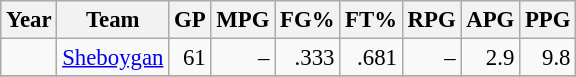<table class="wikitable sortable" style="font-size:95%; text-align:right;">
<tr>
<th>Year</th>
<th>Team</th>
<th>GP</th>
<th>MPG</th>
<th>FG%</th>
<th>FT%</th>
<th>RPG</th>
<th>APG</th>
<th>PPG</th>
</tr>
<tr>
<td style="text-align:left;"></td>
<td style="text-align:left;"><a href='#'>Sheboygan</a></td>
<td>61</td>
<td>–</td>
<td>.333</td>
<td>.681</td>
<td>–</td>
<td>2.9</td>
<td>9.8</td>
</tr>
<tr>
</tr>
</table>
